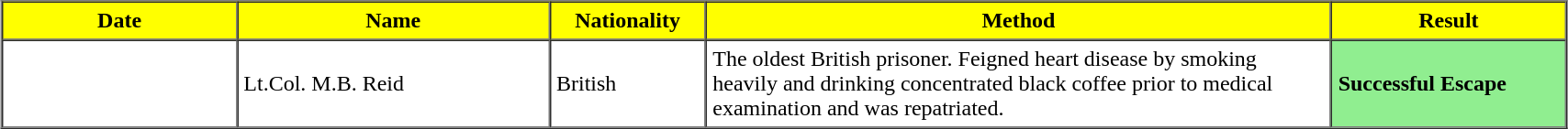<table border="1" cellspacing="0" cellpadding="4" align="center" width="90%">
<tr style="background-color:yellow; color:black">
<th>Date</th>
<th>Name</th>
<th>Nationality</th>
<th>Method</th>
<th>Result</th>
</tr>
<tr>
<td width="15%"></td>
<td width="20%">Lt.Col. M.B. Reid</td>
<td width="10%">British</td>
<td width="40%">The oldest British prisoner. Feigned heart disease by smoking heavily and drinking concentrated black coffee prior to medical examination and was repatriated.</td>
<td width="15%" style="background-color:lightgreen"><strong>Successful Escape</strong><br></td>
</tr>
<tr>
</tr>
</table>
